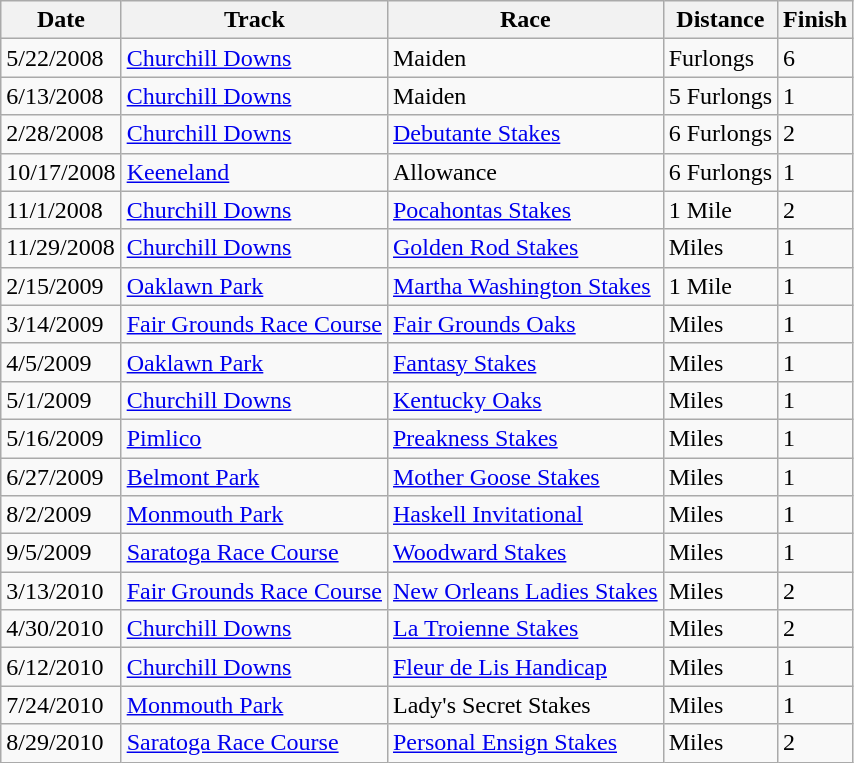<table class="wikitable sortable">
<tr>
<th>Date</th>
<th>Track</th>
<th>Race</th>
<th>Distance</th>
<th>Finish</th>
</tr>
<tr>
<td>5/22/2008</td>
<td><a href='#'>Churchill Downs</a></td>
<td>Maiden</td>
<td> Furlongs</td>
<td>6</td>
</tr>
<tr>
<td>6/13/2008</td>
<td><a href='#'>Churchill Downs</a></td>
<td>Maiden</td>
<td>5 Furlongs</td>
<td>1</td>
</tr>
<tr>
<td>2/28/2008</td>
<td><a href='#'>Churchill Downs</a></td>
<td><a href='#'>Debutante Stakes</a></td>
<td>6 Furlongs</td>
<td>2</td>
</tr>
<tr>
<td>10/17/2008</td>
<td><a href='#'>Keeneland</a></td>
<td>Allowance</td>
<td>6 Furlongs</td>
<td>1</td>
</tr>
<tr>
<td>11/1/2008</td>
<td><a href='#'>Churchill Downs</a></td>
<td><a href='#'>Pocahontas Stakes</a></td>
<td>1 Mile</td>
<td>2</td>
</tr>
<tr>
<td>11/29/2008</td>
<td><a href='#'>Churchill Downs</a></td>
<td><a href='#'>Golden Rod Stakes</a></td>
<td> Miles</td>
<td>1</td>
</tr>
<tr>
<td>2/15/2009</td>
<td><a href='#'>Oaklawn Park</a></td>
<td><a href='#'>Martha Washington Stakes</a></td>
<td>1 Mile</td>
<td>1</td>
</tr>
<tr>
<td>3/14/2009</td>
<td><a href='#'>Fair Grounds Race Course</a></td>
<td><a href='#'>Fair Grounds Oaks</a></td>
<td> Miles</td>
<td>1</td>
</tr>
<tr>
<td>4/5/2009</td>
<td><a href='#'>Oaklawn Park</a></td>
<td><a href='#'>Fantasy Stakes</a></td>
<td> Miles</td>
<td>1</td>
</tr>
<tr>
<td>5/1/2009</td>
<td><a href='#'>Churchill Downs</a></td>
<td><a href='#'>Kentucky Oaks</a></td>
<td> Miles</td>
<td>1</td>
</tr>
<tr>
<td>5/16/2009</td>
<td><a href='#'>Pimlico</a></td>
<td><a href='#'>Preakness Stakes</a></td>
<td> Miles</td>
<td>1</td>
</tr>
<tr>
<td>6/27/2009</td>
<td><a href='#'>Belmont Park</a></td>
<td><a href='#'>Mother Goose Stakes</a></td>
<td> Miles</td>
<td>1</td>
</tr>
<tr>
<td>8/2/2009</td>
<td><a href='#'>Monmouth Park</a></td>
<td><a href='#'>Haskell Invitational</a></td>
<td> Miles</td>
<td>1</td>
</tr>
<tr>
<td>9/5/2009</td>
<td><a href='#'>Saratoga Race Course</a></td>
<td><a href='#'>Woodward Stakes</a></td>
<td> Miles</td>
<td>1</td>
</tr>
<tr>
<td>3/13/2010</td>
<td><a href='#'>Fair Grounds Race Course</a></td>
<td><a href='#'>New Orleans Ladies Stakes</a></td>
<td> Miles</td>
<td>2</td>
</tr>
<tr>
<td>4/30/2010</td>
<td><a href='#'>Churchill Downs</a></td>
<td><a href='#'>La Troienne Stakes</a></td>
<td> Miles</td>
<td>2</td>
</tr>
<tr>
<td>6/12/2010</td>
<td><a href='#'>Churchill Downs</a></td>
<td><a href='#'>Fleur de Lis Handicap</a></td>
<td> Miles</td>
<td>1</td>
</tr>
<tr>
<td>7/24/2010</td>
<td><a href='#'>Monmouth Park</a></td>
<td>Lady's Secret Stakes</td>
<td> Miles</td>
<td>1</td>
</tr>
<tr>
<td>8/29/2010</td>
<td><a href='#'>Saratoga Race Course</a></td>
<td><a href='#'>Personal Ensign Stakes</a></td>
<td> Miles</td>
<td>2</td>
</tr>
</table>
